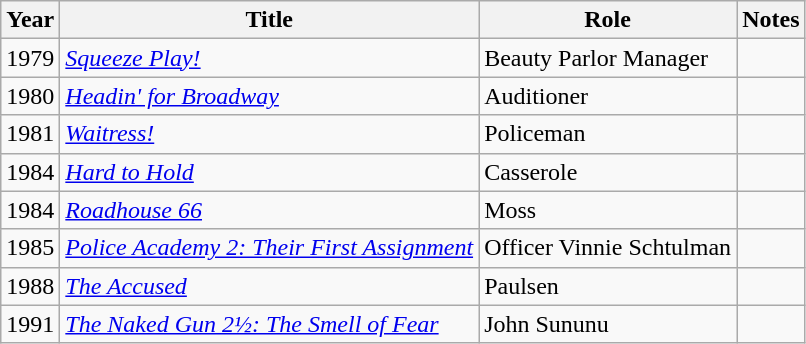<table class="wikitable sortable">
<tr>
<th>Year</th>
<th>Title</th>
<th>Role</th>
<th>Notes</th>
</tr>
<tr>
<td>1979</td>
<td><em><a href='#'>Squeeze Play!</a></em></td>
<td>Beauty Parlor Manager</td>
<td></td>
</tr>
<tr>
<td>1980</td>
<td><em><a href='#'>Headin' for Broadway</a></em></td>
<td>Auditioner</td>
<td></td>
</tr>
<tr>
<td>1981</td>
<td><em><a href='#'>Waitress!</a></em></td>
<td>Policeman</td>
<td></td>
</tr>
<tr>
<td>1984</td>
<td><em><a href='#'>Hard to Hold</a></em></td>
<td>Casserole</td>
<td></td>
</tr>
<tr>
<td>1984</td>
<td><em><a href='#'>Roadhouse 66</a></em></td>
<td>Moss</td>
<td></td>
</tr>
<tr>
<td>1985</td>
<td><em><a href='#'>Police Academy 2: Their First Assignment</a></em></td>
<td>Officer Vinnie Schtulman</td>
<td></td>
</tr>
<tr>
<td>1988</td>
<td><em><a href='#'>The Accused</a></em></td>
<td>Paulsen</td>
<td></td>
</tr>
<tr>
<td>1991</td>
<td><em><a href='#'>The Naked Gun 2½: The Smell of Fear</a></em></td>
<td>John Sununu</td>
<td></td>
</tr>
</table>
